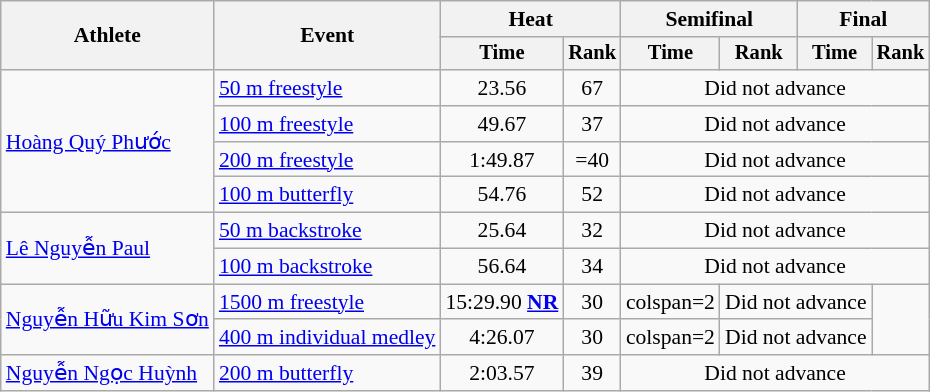<table class=wikitable style="font-size:90%">
<tr>
<th rowspan="2">Athlete</th>
<th rowspan="2">Event</th>
<th colspan="2">Heat</th>
<th colspan="2">Semifinal</th>
<th colspan="2">Final</th>
</tr>
<tr style="font-size:95%">
<th>Time</th>
<th>Rank</th>
<th>Time</th>
<th>Rank</th>
<th>Time</th>
<th>Rank</th>
</tr>
<tr align=center>
<td align=left rowspan=4><a href='#'>Hoàng Quý Phước</a></td>
<td align=left><a href='#'>50 m freestyle</a></td>
<td>23.56</td>
<td>67</td>
<td colspan=4>Did not advance</td>
</tr>
<tr align=center>
<td align=left><a href='#'>100 m freestyle</a></td>
<td>49.67</td>
<td>37</td>
<td colspan=4>Did not advance</td>
</tr>
<tr align=center>
<td align=left><a href='#'>200 m freestyle</a></td>
<td>1:49.87</td>
<td>=40</td>
<td colspan=4>Did not advance</td>
</tr>
<tr align=center>
<td align=left><a href='#'>100 m butterfly</a></td>
<td>54.76</td>
<td>52</td>
<td colspan=4>Did not advance</td>
</tr>
<tr align=center>
<td align=left rowspan=2><a href='#'>Lê Nguyễn Paul</a></td>
<td align=left><a href='#'>50 m backstroke</a></td>
<td>25.64</td>
<td>32</td>
<td colspan=4>Did not advance</td>
</tr>
<tr align=center>
<td align=left><a href='#'>100 m backstroke</a></td>
<td>56.64</td>
<td>34</td>
<td colspan=4>Did not advance</td>
</tr>
<tr align=center>
<td align=left rowspan=2><a href='#'>Nguyễn Hữu Kim Sơn</a></td>
<td align=left><a href='#'>1500 m freestyle</a></td>
<td>15:29.90 <strong><a href='#'>NR</a></strong></td>
<td>30</td>
<td>colspan=2 </td>
<td colspan=2>Did not advance</td>
</tr>
<tr align=center>
<td align=left><a href='#'>400 m individual medley</a></td>
<td>4:26.07</td>
<td>30</td>
<td>colspan=2 </td>
<td colspan=2>Did not advance</td>
</tr>
<tr align=center>
<td align=left><a href='#'>Nguyễn Ngọc Huỳnh</a></td>
<td align=left><a href='#'>200 m butterfly</a></td>
<td>2:03.57</td>
<td>39</td>
<td colspan=4>Did not advance</td>
</tr>
</table>
